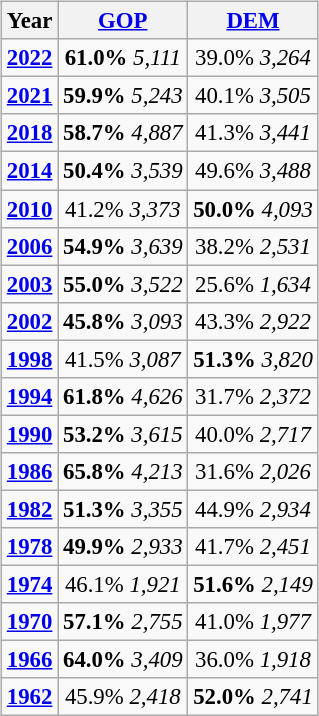<table class="wikitable" class="toccolours" style="float:left; margin:1em 0 1em 1em; font-size:95%;">
<tr>
<th>Year</th>
<th><a href='#'>GOP</a></th>
<th><a href='#'>DEM</a></th>
</tr>
<tr>
<td style="text-align:center;" ><strong><a href='#'>2022</a></strong></td>
<td style="text-align:center;" ><strong>61.0%</strong> <em>5,111</em></td>
<td style="text-align:center;" >39.0% <em>3,264</em></td>
</tr>
<tr>
<td style="text-align:center;" ><strong><a href='#'>2021</a></strong></td>
<td style="text-align:center;" ><strong>59.9%</strong> <em>5,243</em></td>
<td style="text-align:center;" >40.1% <em>3,505</em></td>
</tr>
<tr>
<td style="text-align:center;" ><strong><a href='#'>2018</a></strong></td>
<td style="text-align:center;" ><strong>58.7%</strong> <em>4,887</em></td>
<td style="text-align:center;" >41.3% <em>3,441</em></td>
</tr>
<tr>
<td style="text-align:center;" ><strong><a href='#'>2014</a></strong></td>
<td style="text-align:center;" ><strong>50.4%</strong> <em>3,539</em></td>
<td style="text-align:center;" >49.6% <em>3,488</em></td>
</tr>
<tr>
<td style="text-align:center;" ><strong><a href='#'>2010</a></strong></td>
<td style="text-align:center;" >41.2% <em>3,373</em></td>
<td style="text-align:center;" ><strong>50.0%</strong> <em>4,093</em></td>
</tr>
<tr>
<td style="text-align:center;" ><strong><a href='#'>2006</a></strong></td>
<td style="text-align:center;" ><strong>54.9%</strong> <em>3,639</em></td>
<td style="text-align:center;" >38.2% <em>2,531</em></td>
</tr>
<tr>
<td style="text-align:center;" ><strong><a href='#'>2003</a></strong></td>
<td style="text-align:center;" ><strong>55.0%</strong> <em>3,522</em></td>
<td style="text-align:center;" >25.6% <em>1,634</em></td>
</tr>
<tr>
<td style="text-align:center;" ><strong><a href='#'>2002</a></strong></td>
<td style="text-align:center;" ><strong>45.8%</strong> <em>3,093</em></td>
<td style="text-align:center;" >43.3% <em>2,922</em></td>
</tr>
<tr>
<td style="text-align:center;" ><strong><a href='#'>1998</a></strong></td>
<td style="text-align:center;" >41.5% <em>3,087</em></td>
<td style="text-align:center;" ><strong>51.3%</strong> <em>3,820</em></td>
</tr>
<tr>
<td style="text-align:center;" ><strong><a href='#'>1994</a></strong></td>
<td style="text-align:center;" ><strong>61.8%</strong> <em>4,626</em></td>
<td style="text-align:center;" >31.7% <em>2,372</em></td>
</tr>
<tr>
<td style="text-align:center;" ><strong><a href='#'>1990</a></strong></td>
<td style="text-align:center;" ><strong>53.2%</strong> <em>3,615</em></td>
<td style="text-align:center;" >40.0% <em>2,717</em></td>
</tr>
<tr>
<td style="text-align:center;" ><strong><a href='#'>1986</a></strong></td>
<td style="text-align:center;" ><strong>65.8%</strong> <em>4,213</em></td>
<td style="text-align:center;" >31.6% <em>2,026</em></td>
</tr>
<tr>
<td style="text-align:center;" ><strong><a href='#'>1982</a></strong></td>
<td style="text-align:center;" ><strong>51.3%</strong> <em>3,355</em></td>
<td style="text-align:center;" >44.9% <em>2,934</em></td>
</tr>
<tr>
<td style="text-align:center;" ><strong><a href='#'>1978</a></strong></td>
<td style="text-align:center;" ><strong>49.9%</strong> <em>2,933</em></td>
<td style="text-align:center;" >41.7% <em>2,451</em></td>
</tr>
<tr>
<td style="text-align:center;" ><strong><a href='#'>1974</a></strong></td>
<td style="text-align:center;" >46.1% <em>1,921</em></td>
<td style="text-align:center;" ><strong>51.6%</strong> <em>2,149</em></td>
</tr>
<tr>
<td style="text-align:center;" ><strong><a href='#'>1970</a></strong></td>
<td style="text-align:center;" ><strong>57.1%</strong> <em>2,755</em></td>
<td style="text-align:center;" >41.0% <em>1,977</em></td>
</tr>
<tr>
<td style="text-align:center;" ><strong><a href='#'>1966</a></strong></td>
<td style="text-align:center;" ><strong>64.0%</strong> <em>3,409</em></td>
<td style="text-align:center;" >36.0% <em>1,918</em></td>
</tr>
<tr>
<td style="text-align:center;" ><strong><a href='#'>1962</a></strong></td>
<td style="text-align:center;" >45.9% <em>2,418</em></td>
<td style="text-align:center;" ><strong>52.0%</strong> <em>2,741</em></td>
</tr>
</table>
